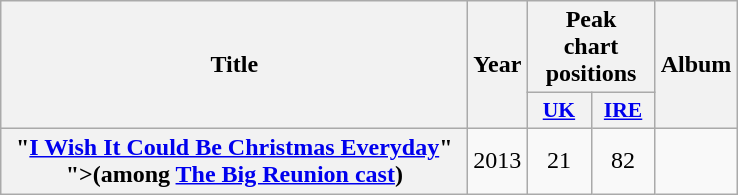<table class="wikitable plainrowheaders" style="text-align:center;" border="1">
<tr>
<th scope="col" rowspan="2" style="width:19em;">Title</th>
<th scope="col" rowspan="2">Year</th>
<th scope="col" colspan="2">Peak<br>chart<br>positions</th>
<th scope="col" rowspan="2">Album</th>
</tr>
<tr>
<th scope="col" style="width:2.5em;font-size:90%;"><a href='#'>UK</a><br></th>
<th scope="col" style="width:2.5em;font-size:90%;"><a href='#'>IRE</a><br></th>
</tr>
<tr>
<th scope="row">"<a href='#'>I Wish It Could Be Christmas Everyday</a>"<br><span>">(among <a href='#'>The Big Reunion cast</a>)</span></th>
<td>2013</td>
<td>21</td>
<td>82</td>
<td></td>
</tr>
</table>
